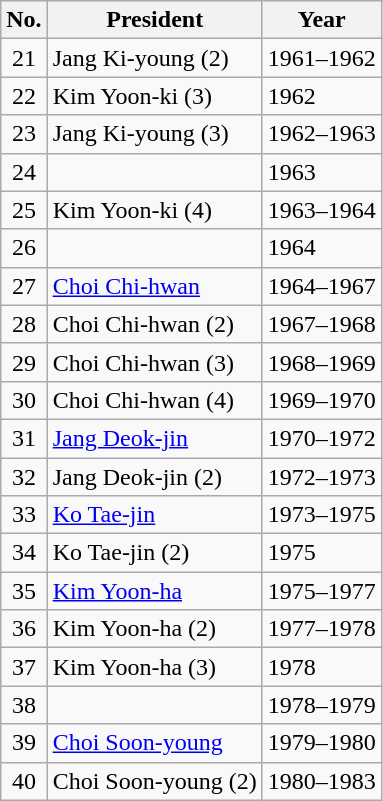<table class="wikitable">
<tr>
<th>No.</th>
<th>President</th>
<th>Year</th>
</tr>
<tr>
<td align="center">21</td>
<td>Jang Ki-young (2)</td>
<td>1961–1962</td>
</tr>
<tr>
<td align="center">22</td>
<td>Kim Yoon-ki (3)</td>
<td>1962</td>
</tr>
<tr>
<td align="center">23</td>
<td>Jang Ki-young (3)</td>
<td>1962–1963</td>
</tr>
<tr>
<td align="center">24</td>
<td></td>
<td>1963</td>
</tr>
<tr>
<td align="center">25</td>
<td>Kim Yoon-ki (4)</td>
<td>1963–1964</td>
</tr>
<tr>
<td align="center">26</td>
<td></td>
<td>1964</td>
</tr>
<tr>
<td align="center">27</td>
<td><a href='#'>Choi Chi-hwan</a></td>
<td>1964–1967</td>
</tr>
<tr>
<td align="center">28</td>
<td>Choi Chi-hwan (2)</td>
<td>1967–1968</td>
</tr>
<tr>
<td align="center">29</td>
<td>Choi Chi-hwan (3)</td>
<td>1968–1969</td>
</tr>
<tr>
<td align="center">30</td>
<td>Choi Chi-hwan (4)</td>
<td>1969–1970</td>
</tr>
<tr>
<td align="center">31</td>
<td><a href='#'>Jang Deok-jin</a></td>
<td>1970–1972</td>
</tr>
<tr>
<td align="center">32</td>
<td>Jang Deok-jin (2)</td>
<td>1972–1973</td>
</tr>
<tr>
<td align="center">33</td>
<td><a href='#'>Ko Tae-jin</a></td>
<td>1973–1975</td>
</tr>
<tr>
<td align="center">34</td>
<td>Ko Tae-jin (2)</td>
<td>1975</td>
</tr>
<tr>
<td align="center">35</td>
<td><a href='#'>Kim Yoon-ha</a></td>
<td>1975–1977</td>
</tr>
<tr>
<td align="center">36</td>
<td>Kim Yoon-ha (2)</td>
<td>1977–1978</td>
</tr>
<tr>
<td align="center">37</td>
<td>Kim Yoon-ha (3)</td>
<td>1978</td>
</tr>
<tr>
<td align="center">38</td>
<td></td>
<td>1978–1979</td>
</tr>
<tr>
<td align="center">39</td>
<td><a href='#'>Choi Soon-young</a></td>
<td>1979–1980</td>
</tr>
<tr>
<td align="center">40</td>
<td>Choi Soon-young (2)</td>
<td>1980–1983</td>
</tr>
</table>
